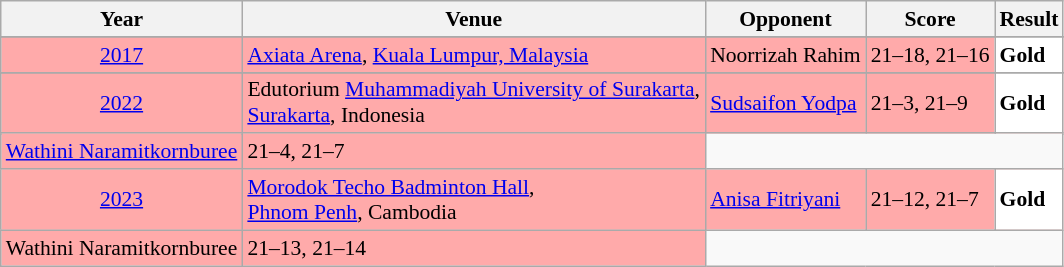<table class="sortable wikitable" style="font-size: 90%;">
<tr>
<th>Year</th>
<th>Venue</th>
<th>Opponent</th>
<th>Score</th>
<th>Result</th>
</tr>
<tr>
</tr>
<tr style="background:#FFAAAA">
<td align="center"><a href='#'>2017</a></td>
<td align="left"><a href='#'>Axiata Arena</a>, <a href='#'>Kuala Lumpur, Malaysia</a></td>
<td align="left"> Noorrizah Rahim</td>
<td align="left">21–18, 21–16</td>
<td style="text-align:left; background:white"> <strong>Gold</strong></td>
</tr>
<tr>
</tr>
<tr style="background:#FFAAAA">
<td align="center" rowspan="2"><a href='#'>2022</a></td>
<td align="left" rowspan="2">Edutorium <a href='#'>Muhammadiyah University of Surakarta</a>,<br><a href='#'>Surakarta</a>, Indonesia</td>
<td align="left"> <a href='#'>Sudsaifon Yodpa</a></td>
<td align="left">21–3, 21–9</td>
<td style="text-align:left; background:white" rowspan="2"> <strong>Gold</strong></td>
</tr>
<tr>
</tr>
<tr style="background:#FFAAAA">
<td align="left"> <a href='#'>Wathini Naramitkornburee</a></td>
<td align="left">21–4, 21–7</td>
</tr>
<tr style="background:#FFAAAA">
<td align="center" rowspan="2"><a href='#'>2023</a></td>
<td align="left" rowspan="2"><a href='#'>Morodok Techo Badminton Hall</a>,<br><a href='#'>Phnom Penh</a>, Cambodia</td>
<td align="left"> <a href='#'>Anisa Fitriyani</a></td>
<td align="left">21–12, 21–7</td>
<td style="text-align:left; background:white" rowspan="2"> <strong>Gold</strong></td>
</tr>
<tr>
</tr>
<tr style="background:#FFAAAA">
<td align="left"> Wathini Naramitkornburee</td>
<td align="left">21–13, 21–14</td>
</tr>
</table>
